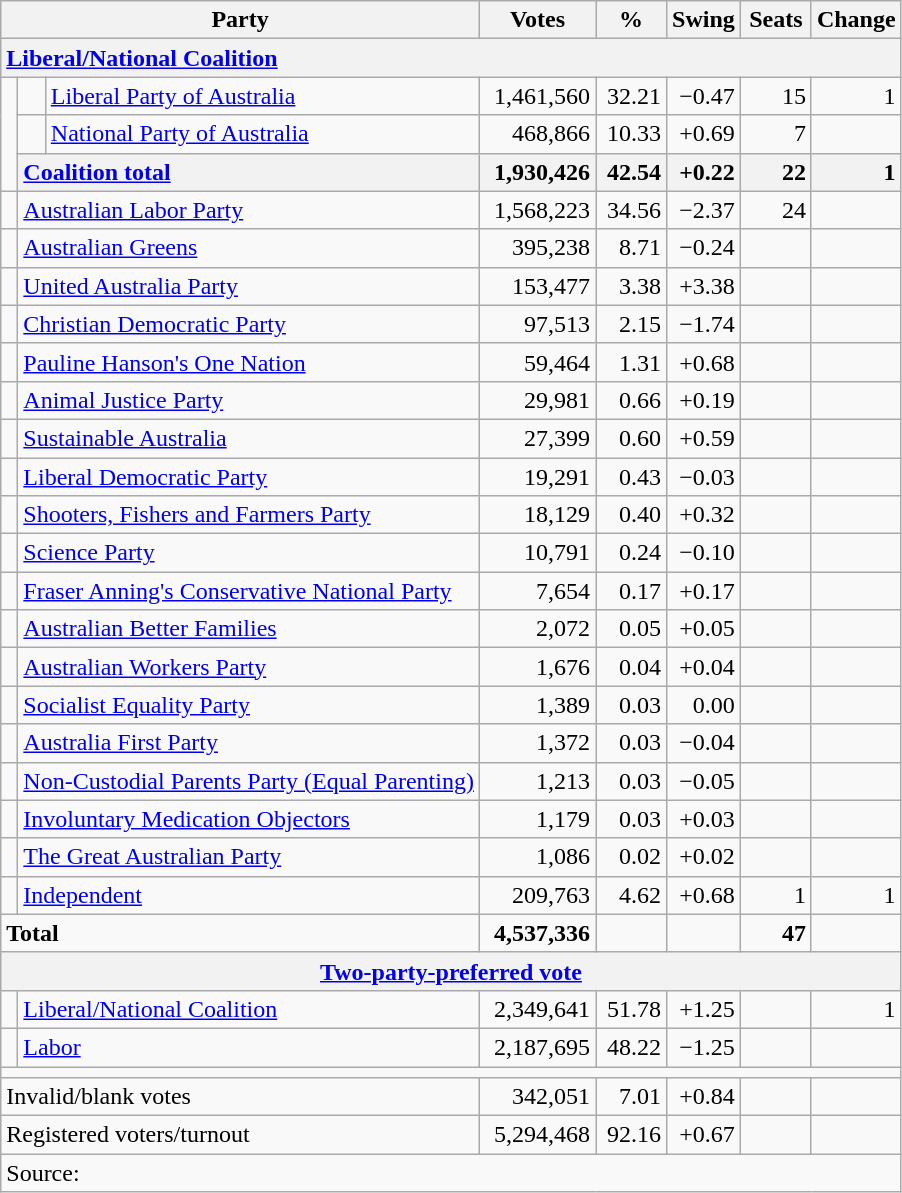<table class="wikitable">
<tr>
<th colspan="3" style="width:200px">Party</th>
<th style="width:70px; text-align:center;">Votes</th>
<th style="width:40px; text-align:center;">%</th>
<th style="width:40px; text-align:center;">Swing</th>
<th style="width:40px; text-align:center;">Seats</th>
<th style="width:40px; text-align:center;">Change</th>
</tr>
<tr>
<th colspan="8" style="text-align:left;"><a href='#'>Liberal/National Coalition</a></th>
</tr>
<tr>
<td rowspan="3"> </td>
<td> </td>
<td><a href='#'>Liberal Party of Australia</a></td>
<td align="right">1,461,560</td>
<td align="right">32.21</td>
<td align="right">−0.47</td>
<td align="right">15</td>
<td align="right"> 1</td>
</tr>
<tr>
<td> </td>
<td><a href='#'>National Party of Australia</a></td>
<td align="right">468,866</td>
<td align="right">10.33</td>
<td align="right">+0.69</td>
<td align="right">7</td>
<td align="right"></td>
</tr>
<tr>
<th colspan="2" style="text-align:left;"><a href='#'>Coalition total</a></th>
<th style="text-align:right;">1,930,426</th>
<th style="text-align:right;">42.54</th>
<th style="text-align:right;">+0.22</th>
<th style="text-align:right;">22</th>
<th style="text-align:right;"> 1</th>
</tr>
<tr>
<td> </td>
<td colspan="2"><a href='#'>Australian Labor Party</a></td>
<td align="right">1,568,223</td>
<td align="right">34.56</td>
<td align="right">−2.37</td>
<td align="right">24</td>
<td align="right"></td>
</tr>
<tr>
<td> </td>
<td colspan="2"><a href='#'>Australian Greens</a></td>
<td align="right">395,238</td>
<td align="right">8.71</td>
<td align="right">−0.24</td>
<td align="right"></td>
<td align="right"></td>
</tr>
<tr>
<td> </td>
<td colspan="2"><a href='#'>United Australia Party</a></td>
<td align="right">153,477</td>
<td align="right">3.38</td>
<td align="right">+3.38</td>
<td align="right"></td>
<td align="right"></td>
</tr>
<tr>
<td> </td>
<td colspan="2"><a href='#'>Christian Democratic Party</a></td>
<td align="right">97,513</td>
<td align="right">2.15</td>
<td align="right">−1.74</td>
<td align="right"></td>
<td align="right"></td>
</tr>
<tr>
<td> </td>
<td colspan="2"><a href='#'>Pauline Hanson's One Nation</a></td>
<td align="right">59,464</td>
<td align="right">1.31</td>
<td align="right">+0.68</td>
<td align="right"></td>
<td align="right"></td>
</tr>
<tr>
<td> </td>
<td colspan="2"><a href='#'>Animal Justice Party</a></td>
<td align="right">29,981</td>
<td align="right">0.66</td>
<td align="right">+0.19</td>
<td align="right"></td>
<td align="right"></td>
</tr>
<tr>
<td> </td>
<td colspan="2"><a href='#'>Sustainable Australia</a></td>
<td align="right">27,399</td>
<td align="right">0.60</td>
<td align="right">+0.59</td>
<td align="right"></td>
<td align="right"></td>
</tr>
<tr>
<td> </td>
<td colspan="2"><a href='#'>Liberal Democratic Party</a></td>
<td align="right">19,291</td>
<td align="right">0.43</td>
<td align="right">−0.03</td>
<td align="right"></td>
<td align="right"></td>
</tr>
<tr>
<td> </td>
<td colspan="2"><a href='#'>Shooters, Fishers and Farmers Party</a></td>
<td align="right">18,129</td>
<td align="right">0.40</td>
<td align="right">+0.32</td>
<td align="right"></td>
<td align="right"></td>
</tr>
<tr>
<td> </td>
<td colspan="2"><a href='#'>Science Party</a></td>
<td align="right">10,791</td>
<td align="right">0.24</td>
<td align="right">−0.10</td>
<td align="right"></td>
<td align="right"></td>
</tr>
<tr>
<td> </td>
<td colspan="2"><a href='#'>Fraser Anning's Conservative National Party</a></td>
<td align="right">7,654</td>
<td align="right">0.17</td>
<td align="right">+0.17</td>
<td align="right"></td>
<td align="right"></td>
</tr>
<tr>
<td> </td>
<td colspan="2"><a href='#'>Australian Better Families</a></td>
<td align="right">2,072</td>
<td align="right">0.05</td>
<td align="right">+0.05</td>
<td align="right"></td>
<td align="right"></td>
</tr>
<tr>
<td> </td>
<td colspan="2"><a href='#'>Australian Workers Party</a></td>
<td align="right">1,676</td>
<td align="right">0.04</td>
<td align="right">+0.04</td>
<td align="right"></td>
<td align="right"></td>
</tr>
<tr>
<td> </td>
<td colspan="2"><a href='#'>Socialist Equality Party</a></td>
<td align="right">1,389</td>
<td align="right">0.03</td>
<td align="right">0.00</td>
<td align="right"></td>
<td align="right"></td>
</tr>
<tr>
<td> </td>
<td colspan="2"><a href='#'>Australia First Party</a></td>
<td align="right">1,372</td>
<td align="right">0.03</td>
<td align="right">−0.04</td>
<td align="right"></td>
<td align="right"></td>
</tr>
<tr>
<td> </td>
<td colspan="2"><a href='#'>Non-Custodial Parents Party (Equal Parenting)</a></td>
<td align="right">1,213</td>
<td align="right">0.03</td>
<td align="right">−0.05</td>
<td align="right"></td>
<td align="right"></td>
</tr>
<tr>
<td> </td>
<td colspan="2"><a href='#'>Involuntary Medication Objectors</a></td>
<td align="right">1,179</td>
<td align="right">0.03</td>
<td align="right">+0.03</td>
<td align="right"></td>
<td align="right"></td>
</tr>
<tr>
<td> </td>
<td colspan="2"><a href='#'>The Great Australian Party</a></td>
<td align="right">1,086</td>
<td align="right">0.02</td>
<td align="right">+0.02</td>
<td align="right"></td>
<td align="right"></td>
</tr>
<tr>
<td> </td>
<td colspan="2"><a href='#'>Independent</a></td>
<td align="right">209,763</td>
<td align="right">4.62</td>
<td align="right">+0.68</td>
<td align="right">1</td>
<td align="right"> 1</td>
</tr>
<tr>
<td colspan="3" align="left"><strong>Total</strong></td>
<td align="right"><strong>4,537,336</strong></td>
<td align="right"></td>
<td align="right"></td>
<td align="right"><strong>47</strong></td>
<td align="right"></td>
</tr>
<tr>
<th colspan="8"><a href='#'>Two-party-preferred vote</a></th>
</tr>
<tr>
<td> </td>
<td colspan="2" style="text-align:left;"><a href='#'>Liberal/National Coalition</a></td>
<td align="right">2,349,641</td>
<td align="right">51.78</td>
<td align="right">+1.25</td>
<td align="right"></td>
<td align="right"> 1</td>
</tr>
<tr>
<td> </td>
<td colspan="2" style="text-align:left;"><a href='#'>Labor</a></td>
<td align="right">2,187,695</td>
<td align="right">48.22</td>
<td align="right">−1.25</td>
<td align="right"></td>
<td align="right"></td>
</tr>
<tr>
<td colspan="8"></td>
</tr>
<tr>
<td colspan="3" align="left">Invalid/blank votes</td>
<td align="right">342,051</td>
<td align="right">7.01</td>
<td align="right">+0.84</td>
<td></td>
<td></td>
</tr>
<tr>
<td colspan="3" align="left">Registered voters/turnout</td>
<td align="right">5,294,468</td>
<td align="right">92.16</td>
<td align="right">+0.67</td>
<td></td>
<td></td>
</tr>
<tr>
<td colspan="8" align="left">Source: </td>
</tr>
</table>
